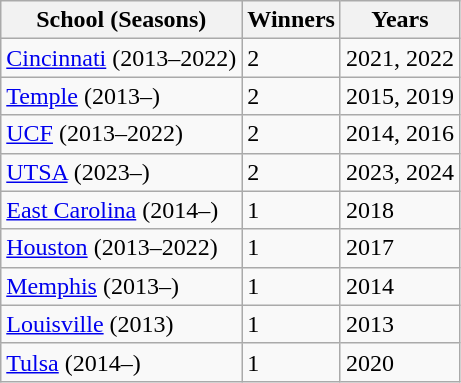<table class=wikitable>
<tr>
<th>School (Seasons)</th>
<th>Winners</th>
<th>Years</th>
</tr>
<tr>
<td><a href='#'>Cincinnati</a> (2013–2022)</td>
<td>2</td>
<td>2021, 2022</td>
</tr>
<tr>
<td><a href='#'>Temple</a> (2013–)</td>
<td>2</td>
<td>2015, 2019</td>
</tr>
<tr>
<td><a href='#'>UCF</a> (2013–2022)</td>
<td>2</td>
<td>2014, 2016</td>
</tr>
<tr>
<td><a href='#'>UTSA</a> (2023–)</td>
<td>2</td>
<td>2023, 2024</td>
</tr>
<tr>
<td><a href='#'>East Carolina</a> (2014–)</td>
<td>1</td>
<td>2018</td>
</tr>
<tr>
<td><a href='#'>Houston</a> (2013–2022)</td>
<td>1</td>
<td>2017</td>
</tr>
<tr>
<td><a href='#'>Memphis</a> (2013–)</td>
<td>1</td>
<td>2014</td>
</tr>
<tr>
<td><a href='#'>Louisville</a> (2013)</td>
<td>1</td>
<td>2013</td>
</tr>
<tr>
<td><a href='#'>Tulsa</a> (2014–)</td>
<td>1</td>
<td>2020</td>
</tr>
</table>
